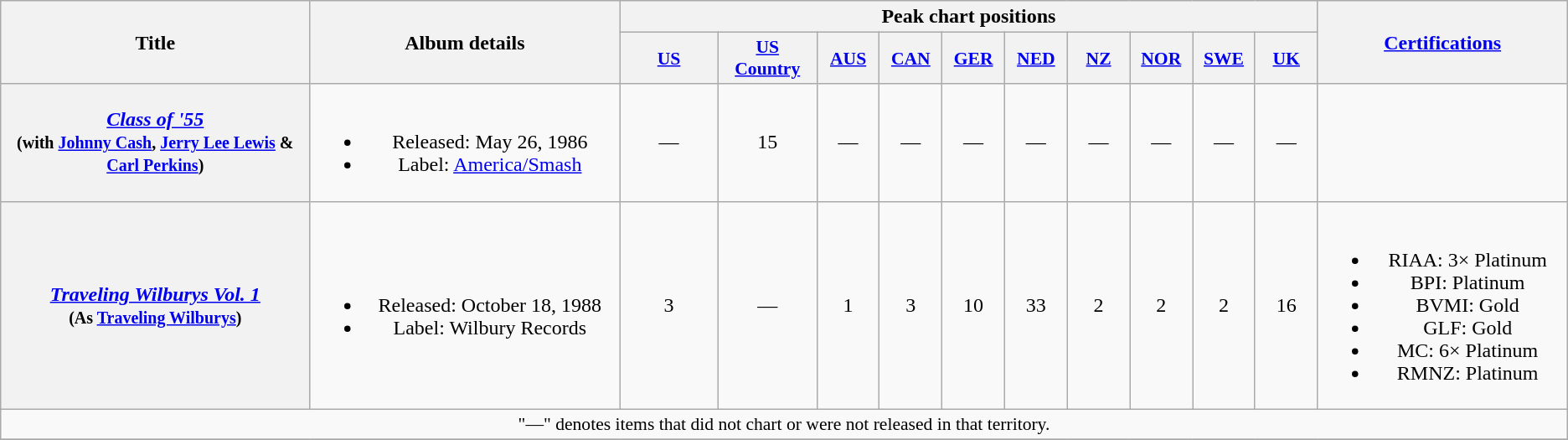<table class="wikitable plainrowheaders" style="text-align:center;">
<tr>
<th scope="col" rowspan="2" style="width:15em;">Title</th>
<th scope="col" rowspan="2" style="width:15em;">Album details</th>
<th scope="col" colspan="10">Peak chart positions</th>
<th rowspan="2" style="width:12em;"><a href='#'>Certifications</a></th>
</tr>
<tr>
<th scope="col" style="width:5em;font-size:90%;"><a href='#'>US</a><br></th>
<th scope="col" style="width:5em;font-size:90%;"><a href='#'>US<br>Country</a><br></th>
<th scope="col" style="width:3em;font-size:90%;"><a href='#'>AUS</a><br></th>
<th scope="col" style="width:3em;font-size:90%;"><a href='#'>CAN</a><br></th>
<th scope="col" style="width:3em;font-size:90%;"><a href='#'>GER</a><br></th>
<th scope="col" style="width:3em;font-size:90%;"><a href='#'>NED</a><br></th>
<th scope="col" style="width:3em;font-size:90%;"><a href='#'>NZ</a><br></th>
<th scope="col" style="width:3em;font-size:90%;"><a href='#'>NOR</a><br></th>
<th scope="col" style="width:3em;font-size:90%;"><a href='#'>SWE</a><br></th>
<th scope="col" style="width:3em;font-size:90%;"><a href='#'>UK</a><br></th>
</tr>
<tr>
<th scope="row"><em><a href='#'>Class of '55</a></em><br><small>(with <a href='#'>Johnny Cash</a>, <a href='#'>Jerry Lee Lewis</a> & <a href='#'>Carl Perkins</a>)</small></th>
<td><br><ul><li>Released: May 26, 1986</li><li>Label: <a href='#'>America/Smash</a></li></ul></td>
<td>—</td>
<td>15</td>
<td>—</td>
<td>—</td>
<td>—</td>
<td>—</td>
<td>—</td>
<td>—</td>
<td>—</td>
<td>—</td>
<td></td>
</tr>
<tr>
<th scope="row"><em><a href='#'>Traveling Wilburys Vol. 1</a></em><br><small>(As <a href='#'>Traveling Wilburys</a>)</small></th>
<td><br><ul><li>Released: October 18, 1988</li><li>Label: Wilbury Records</li></ul></td>
<td>3</td>
<td>—</td>
<td>1</td>
<td>3</td>
<td>10</td>
<td>33</td>
<td>2</td>
<td>2</td>
<td>2</td>
<td>16</td>
<td><br><ul><li>RIAA: 3× Platinum</li><li>BPI: Platinum</li><li>BVMI: Gold</li><li>GLF: Gold</li><li>MC: 6× Platinum</li><li>RMNZ: Platinum</li></ul></td>
</tr>
<tr>
<td align="center" colspan="15" style="font-size:90%">"—" denotes items that did not chart or were not released in that territory.</td>
</tr>
<tr>
</tr>
</table>
